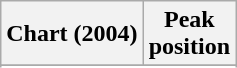<table class="wikitable sortable">
<tr>
<th align="center">Chart (2004)</th>
<th align="center">Peak<br>position</th>
</tr>
<tr>
</tr>
<tr>
</tr>
</table>
